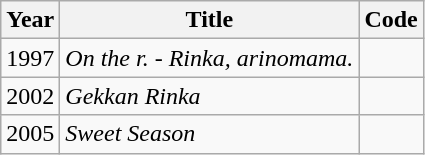<table class="wikitable">
<tr>
<th>Year</th>
<th>Title</th>
<th>Code</th>
</tr>
<tr>
<td>1997</td>
<td><em>On the r. - Rinka, arinomama.</em></td>
<td></td>
</tr>
<tr>
<td>2002</td>
<td><em>Gekkan Rinka</em></td>
<td></td>
</tr>
<tr>
<td>2005</td>
<td><em>Sweet Season</em></td>
<td></td>
</tr>
</table>
